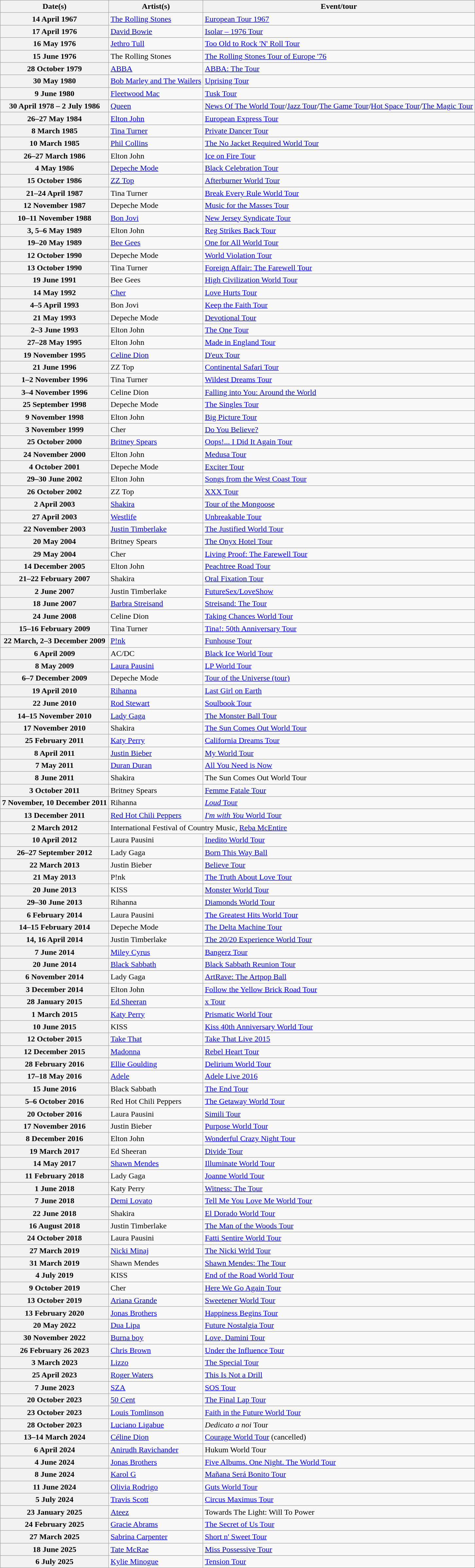<table class="wikitable sortable collapsible">
<tr>
<th scope="col">Date(s)</th>
<th scope="col">Artist(s)</th>
<th scope="col">Event/tour</th>
</tr>
<tr>
<th scope="row">14 April 1967</th>
<td><a href='#'>The Rolling Stones</a></td>
<td><a href='#'>European Tour 1967</a></td>
</tr>
<tr>
<th scope="row">17 April 1976</th>
<td><a href='#'>David Bowie</a></td>
<td><a href='#'>Isolar – 1976 Tour</a></td>
</tr>
<tr>
<th scope="row">16 May 1976</th>
<td><a href='#'>Jethro Tull</a></td>
<td><a href='#'>Too Old to Rock 'N' Roll Tour</a></td>
</tr>
<tr>
<th scope="row">15 June 1976</th>
<td>The Rolling Stones</td>
<td><a href='#'>The Rolling Stones Tour of Europe '76</a></td>
</tr>
<tr>
<th scope="row">28 October 1979</th>
<td><a href='#'>ABBA</a></td>
<td><a href='#'>ABBA: The Tour</a></td>
</tr>
<tr>
<th scope="row">30 May 1980</th>
<td><a href='#'>Bob Marley and The Wailers</a></td>
<td><a href='#'>Uprising Tour</a></td>
</tr>
<tr>
<th scope="row">9 June 1980</th>
<td><a href='#'>Fleetwood Mac</a></td>
<td><a href='#'>Tusk Tour</a></td>
</tr>
<tr>
<th scope="row">30 April 1978 – 2 July 1986</th>
<td><a href='#'>Queen</a></td>
<td><a href='#'>News Of The World Tour</a>/<a href='#'>Jazz Tour</a>/<a href='#'>The Game Tour</a>/<a href='#'>Hot Space Tour</a>/<a href='#'>The Magic Tour</a></td>
</tr>
<tr>
<th scope="row">26–27 May 1984</th>
<td><a href='#'>Elton John</a></td>
<td><a href='#'>European Express Tour</a></td>
</tr>
<tr>
<th scope="row">8 March 1985</th>
<td><a href='#'>Tina Turner</a></td>
<td><a href='#'>Private Dancer Tour</a></td>
</tr>
<tr>
<th scope="row">10 March 1985</th>
<td><a href='#'>Phil Collins</a></td>
<td><a href='#'>The No Jacket Required World Tour</a></td>
</tr>
<tr>
<th scope="row">26–27 March 1986</th>
<td>Elton John</td>
<td><a href='#'>Ice on Fire Tour</a></td>
</tr>
<tr>
<th scope="row">4 May 1986</th>
<td><a href='#'>Depeche Mode</a></td>
<td><a href='#'>Black Celebration Tour</a></td>
</tr>
<tr>
<th scope="row">15 October 1986</th>
<td><a href='#'>ZZ Top</a></td>
<td><a href='#'>Afterburner World Tour</a></td>
</tr>
<tr>
<th scope="row">21–24 April 1987</th>
<td>Tina Turner</td>
<td><a href='#'>Break Every Rule World Tour</a></td>
</tr>
<tr>
<th scope="row">12 November 1987</th>
<td>Depeche Mode</td>
<td><a href='#'>Music for the Masses Tour</a></td>
</tr>
<tr>
<th scope="row">10–11 November 1988</th>
<td><a href='#'>Bon Jovi</a></td>
<td><a href='#'>New Jersey Syndicate Tour</a></td>
</tr>
<tr>
<th scope="row">3, 5–6 May 1989</th>
<td>Elton John</td>
<td><a href='#'>Reg Strikes Back Tour</a></td>
</tr>
<tr>
<th scope="row">19–20 May 1989</th>
<td><a href='#'>Bee Gees</a></td>
<td><a href='#'>One for All World Tour</a></td>
</tr>
<tr>
<th scope="row">12 October 1990</th>
<td>Depeche Mode</td>
<td><a href='#'>World Violation Tour</a></td>
</tr>
<tr>
<th scope="row">13 October 1990</th>
<td>Tina Turner</td>
<td><a href='#'>Foreign Affair: The Farewell Tour</a></td>
</tr>
<tr>
<th scope="row">19 June 1991</th>
<td>Bee Gees</td>
<td><a href='#'>High Civilization World Tour</a></td>
</tr>
<tr>
<th scope="row">14 May 1992</th>
<td><a href='#'>Cher</a></td>
<td><a href='#'>Love Hurts Tour</a></td>
</tr>
<tr>
<th scope="row">4–5 April 1993</th>
<td>Bon Jovi</td>
<td><a href='#'>Keep the Faith Tour</a></td>
</tr>
<tr>
<th scope="row">21 May 1993</th>
<td>Depeche Mode</td>
<td><a href='#'>Devotional Tour</a></td>
</tr>
<tr>
<th scope="row">2–3 June 1993</th>
<td>Elton John</td>
<td><a href='#'>The One Tour</a></td>
</tr>
<tr>
<th scope="row">27–28 May 1995</th>
<td>Elton John</td>
<td><a href='#'>Made in England Tour</a></td>
</tr>
<tr>
<th scope="row">19 November 1995</th>
<td><a href='#'>Celine Dion</a></td>
<td><a href='#'>D'eux Tour</a></td>
</tr>
<tr>
<th scope="row">21 June 1996</th>
<td>ZZ Top</td>
<td><a href='#'>Continental Safari Tour</a></td>
</tr>
<tr>
<th scope="row">1–2 November 1996</th>
<td>Tina Turner</td>
<td><a href='#'>Wildest Dreams Tour</a></td>
</tr>
<tr>
<th scope="row">3–4 November 1996</th>
<td>Celine Dion</td>
<td><a href='#'>Falling into You: Around the World</a></td>
</tr>
<tr>
<th scope="row">25 September 1998</th>
<td>Depeche Mode</td>
<td><a href='#'>The Singles Tour</a></td>
</tr>
<tr>
<th scope="row">9 November 1998</th>
<td>Elton John</td>
<td><a href='#'>Big Picture Tour</a></td>
</tr>
<tr>
<th scope="row">3 November 1999</th>
<td>Cher</td>
<td><a href='#'>Do You Believe?</a></td>
</tr>
<tr>
<th scope="row">25 October 2000</th>
<td><a href='#'>Britney Spears</a></td>
<td><a href='#'>Oops!... I Did It Again Tour</a></td>
</tr>
<tr>
<th scope="row">24 November 2000</th>
<td>Elton John</td>
<td><a href='#'>Medusa Tour</a></td>
</tr>
<tr>
<th scope="row">4 October 2001</th>
<td>Depeche Mode</td>
<td><a href='#'>Exciter Tour</a></td>
</tr>
<tr>
<th scope="row">29–30 June 2002</th>
<td>Elton John</td>
<td><a href='#'>Songs from the West Coast Tour</a></td>
</tr>
<tr>
<th scope="row">26 October 2002</th>
<td>ZZ Top</td>
<td><a href='#'>XXX Tour</a></td>
</tr>
<tr>
<th scope="row">2 April 2003</th>
<td><a href='#'>Shakira</a></td>
<td><a href='#'>Tour of the Mongoose</a></td>
</tr>
<tr>
<th scope="row">27 April 2003</th>
<td><a href='#'>Westlife</a></td>
<td><a href='#'>Unbreakable Tour</a></td>
</tr>
<tr>
<th scope="row">22 November 2003</th>
<td><a href='#'>Justin Timberlake</a></td>
<td><a href='#'>The Justified World Tour</a></td>
</tr>
<tr>
<th scope="row">20 May 2004</th>
<td>Britney Spears</td>
<td><a href='#'>The Onyx Hotel Tour</a></td>
</tr>
<tr>
<th scope="row">29 May 2004</th>
<td>Cher</td>
<td><a href='#'>Living Proof: The Farewell Tour</a></td>
</tr>
<tr>
<th scope="row">14 December 2005</th>
<td>Elton John</td>
<td><a href='#'>Peachtree Road Tour</a></td>
</tr>
<tr>
<th scope="row">21–22 February 2007</th>
<td>Shakira</td>
<td><a href='#'>Oral Fixation Tour</a></td>
</tr>
<tr>
<th scope="row">2 June 2007</th>
<td>Justin Timberlake</td>
<td><a href='#'>FutureSex/LoveShow</a></td>
</tr>
<tr>
<th scope="row">18 June 2007</th>
<td><a href='#'>Barbra Streisand</a></td>
<td><a href='#'>Streisand: The Tour</a></td>
</tr>
<tr>
<th scope="row">24 June 2008</th>
<td>Celine Dion</td>
<td><a href='#'>Taking Chances World Tour</a></td>
</tr>
<tr>
<th scope="row">15–16 February 2009</th>
<td>Tina Turner</td>
<td><a href='#'>Tina!: 50th Anniversary Tour</a></td>
</tr>
<tr>
<th scope="row">22 March, 2–3 December 2009</th>
<td><a href='#'>P!nk</a></td>
<td><a href='#'>Funhouse Tour</a></td>
</tr>
<tr>
<th scope="row">6 April 2009</th>
<td>AC/DC</td>
<td><a href='#'>Black Ice World Tour</a></td>
</tr>
<tr>
<th scope="row">8 May 2009</th>
<td><a href='#'>Laura Pausini</a></td>
<td><a href='#'>LP World Tour</a></td>
</tr>
<tr>
<th scope="row">6–7 December 2009</th>
<td>Depeche Mode</td>
<td><a href='#'>Tour of the Universe (tour)</a></td>
</tr>
<tr>
<th scope="row">19 April 2010</th>
<td><a href='#'>Rihanna</a></td>
<td><a href='#'>Last Girl on Earth</a></td>
</tr>
<tr>
<th scope="row">22 June 2010</th>
<td><a href='#'>Rod Stewart</a></td>
<td><a href='#'>Soulbook Tour</a></td>
</tr>
<tr>
<th scope="row">14–15 November 2010</th>
<td><a href='#'>Lady Gaga</a></td>
<td><a href='#'>The Monster Ball Tour</a></td>
</tr>
<tr>
<th scope="row">17 November 2010</th>
<td>Shakira</td>
<td><a href='#'>The Sun Comes Out World Tour</a></td>
</tr>
<tr>
<th scope="row">25 February 2011</th>
<td><a href='#'>Katy Perry</a></td>
<td><a href='#'>California Dreams Tour</a></td>
</tr>
<tr>
<th scope="row">8 April 2011</th>
<td><a href='#'>Justin Bieber</a></td>
<td><a href='#'>My World Tour</a></td>
</tr>
<tr>
<th scope="row">7 May 2011</th>
<td><a href='#'>Duran Duran</a></td>
<td><a href='#'>All You Need is Now</a></td>
</tr>
<tr>
<th scope="row">8 June 2011</th>
<td>Shakira</td>
<td>The Sun Comes Out World Tour</td>
</tr>
<tr>
<th scope="row">3 October 2011</th>
<td>Britney Spears</td>
<td><a href='#'>Femme Fatale Tour</a></td>
</tr>
<tr>
<th scope="row">7 November, 10 December 2011</th>
<td>Rihanna</td>
<td><a href='#'><em>Loud</em> Tour</a></td>
</tr>
<tr>
<th scope="row">13 December 2011</th>
<td><a href='#'>Red Hot Chili Peppers</a></td>
<td><a href='#'><em>I'm with You</em> World Tour</a></td>
</tr>
<tr>
<th scope="row">2 March 2012</th>
<td colspan="2">International Festival of Country Music, <a href='#'>Reba McEntire</a></td>
</tr>
<tr>
<th scope="row">10 April 2012</th>
<td>Laura Pausini</td>
<td><a href='#'>Inedito World Tour</a></td>
</tr>
<tr>
<th scope="row">26–27 September 2012</th>
<td>Lady Gaga</td>
<td><a href='#'>Born This Way Ball</a></td>
</tr>
<tr>
<th scope="row">22 March 2013</th>
<td>Justin Bieber</td>
<td><a href='#'>Believe Tour</a></td>
</tr>
<tr>
<th scope="row">21 May 2013</th>
<td>P!nk</td>
<td><a href='#'>The Truth About Love Tour</a></td>
</tr>
<tr>
<th scope="row">20 June 2013</th>
<td>KISS</td>
<td><a href='#'>Monster World Tour</a></td>
</tr>
<tr>
<th scope="row">29–30 June 2013</th>
<td>Rihanna</td>
<td><a href='#'>Diamonds World Tour</a></td>
</tr>
<tr>
<th scope="row">6 February 2014</th>
<td>Laura Pausini</td>
<td><a href='#'>The Greatest Hits World Tour</a></td>
</tr>
<tr>
<th scope="row">14–15 February 2014</th>
<td>Depeche Mode</td>
<td><a href='#'>The Delta Machine Tour</a></td>
</tr>
<tr>
<th scope="row">14, 16 April 2014</th>
<td>Justin Timberlake</td>
<td><a href='#'>The 20/20 Experience World Tour</a></td>
</tr>
<tr>
<th scope="row">7 June 2014</th>
<td><a href='#'>Miley Cyrus</a></td>
<td><a href='#'>Bangerz Tour</a></td>
</tr>
<tr>
<th scope="row">20 June 2014</th>
<td><a href='#'>Black Sabbath</a></td>
<td><a href='#'>Black Sabbath Reunion Tour</a></td>
</tr>
<tr>
<th scope="row">6 November 2014</th>
<td>Lady Gaga</td>
<td><a href='#'>ArtRave: The Artpop Ball</a></td>
</tr>
<tr>
<th scope="row">3 December 2014</th>
<td>Elton John</td>
<td><a href='#'>Follow the Yellow Brick Road Tour</a></td>
</tr>
<tr>
<th scope="row">28 January 2015</th>
<td><a href='#'>Ed Sheeran</a></td>
<td><a href='#'>x Tour</a></td>
</tr>
<tr>
<th scope="row">1 March 2015</th>
<td><a href='#'>Katy Perry</a></td>
<td><a href='#'>Prismatic World Tour</a></td>
</tr>
<tr>
<th scope="row">10 June 2015</th>
<td>KISS</td>
<td><a href='#'>Kiss 40th Anniversary World Tour</a></td>
</tr>
<tr>
<th scope="row">12 October 2015</th>
<td><a href='#'>Take That</a></td>
<td><a href='#'>Take That Live 2015</a></td>
</tr>
<tr>
<th scope="row">12 December 2015</th>
<td><a href='#'>Madonna</a></td>
<td><a href='#'>Rebel Heart Tour</a></td>
</tr>
<tr>
<th scope="row">28 February 2016</th>
<td><a href='#'>Ellie Goulding</a></td>
<td><a href='#'>Delirium World Tour</a></td>
</tr>
<tr>
<th scope="row">17–18 May 2016</th>
<td><a href='#'>Adele</a></td>
<td><a href='#'>Adele Live 2016</a></td>
</tr>
<tr>
<th scope="row">15 June 2016</th>
<td>Black Sabbath</td>
<td><a href='#'>The End Tour</a></td>
</tr>
<tr>
<th scope="row">5–6 October 2016</th>
<td>Red Hot Chili Peppers</td>
<td><a href='#'>The Getaway World Tour</a></td>
</tr>
<tr>
<th scope="row">20 October 2016</th>
<td>Laura Pausini</td>
<td><a href='#'>Simili Tour</a></td>
</tr>
<tr>
<th scope="row">17 November 2016</th>
<td>Justin Bieber</td>
<td><a href='#'>Purpose World Tour</a></td>
</tr>
<tr>
<th scope="row">8 December 2016</th>
<td>Elton John</td>
<td><a href='#'>Wonderful Crazy Night Tour</a></td>
</tr>
<tr>
<th scope="row">19 March 2017</th>
<td>Ed Sheeran</td>
<td><a href='#'>Divide Tour</a></td>
</tr>
<tr>
<th scope="row">14 May 2017</th>
<td><a href='#'>Shawn Mendes</a></td>
<td><a href='#'>Illuminate World Tour</a></td>
</tr>
<tr>
<th scope="row">11 February 2018</th>
<td>Lady Gaga</td>
<td><a href='#'>Joanne World Tour</a></td>
</tr>
<tr>
<th scope="row">1 June 2018</th>
<td>Katy Perry</td>
<td><a href='#'>Witness: The Tour</a></td>
</tr>
<tr>
<th scope="row">7 June 2018</th>
<td><a href='#'>Demi Lovato</a></td>
<td><a href='#'>Tell Me You Love Me World Tour</a></td>
</tr>
<tr>
<th scope="row">22 June 2018</th>
<td>Shakira</td>
<td><a href='#'>El Dorado World Tour</a></td>
</tr>
<tr>
<th scope="row">16 August 2018</th>
<td>Justin Timberlake</td>
<td><a href='#'>The Man of the Woods Tour</a></td>
</tr>
<tr>
<th scope="row">24 October 2018</th>
<td>Laura Pausini</td>
<td><a href='#'>Fatti Sentire World Tour</a></td>
</tr>
<tr>
<th scope="row">27 March 2019</th>
<td><a href='#'>Nicki Minaj</a></td>
<td><a href='#'>The Nicki Wrld Tour</a></td>
</tr>
<tr>
<th scope="row">31 March 2019</th>
<td>Shawn Mendes</td>
<td><a href='#'>Shawn Mendes: The Tour</a></td>
</tr>
<tr>
<th scope="row">4 July 2019</th>
<td>KISS</td>
<td><a href='#'>End of the Road World Tour</a></td>
</tr>
<tr>
<th scope="row">9 October 2019</th>
<td>Cher</td>
<td><a href='#'>Here We Go Again Tour</a></td>
</tr>
<tr>
<th scope="row">13 October 2019</th>
<td><a href='#'>Ariana Grande</a></td>
<td><a href='#'>Sweetener World Tour</a></td>
</tr>
<tr>
<th scope="row">13 February 2020</th>
<td><a href='#'>Jonas Brothers</a></td>
<td><a href='#'>Happiness Begins Tour</a></td>
</tr>
<tr>
<th scope="row">20 May 2022</th>
<td><a href='#'>Dua Lipa</a></td>
<td><a href='#'>Future Nostalgia Tour</a></td>
</tr>
<tr>
<th scope="row">30 November 2022</th>
<td><a href='#'>Burna boy</a></td>
<td><a href='#'>Love, Damini Tour</a></td>
</tr>
<tr>
<th scope="row">26 February 26 2023</th>
<td><a href='#'>Chris Brown</a></td>
<td><a href='#'>Under the Influence Tour</a></td>
</tr>
<tr>
<th scope="row">3 March 2023</th>
<td><a href='#'>Lizzo</a></td>
<td><a href='#'>The Special Tour</a></td>
</tr>
<tr>
<th scope="row">25 April 2023</th>
<td><a href='#'>Roger Waters</a></td>
<td><a href='#'>This Is Not a Drill</a></td>
</tr>
<tr>
<th scope="row">7 June 2023</th>
<td><a href='#'>SZA</a></td>
<td><a href='#'>SOS Tour</a></td>
</tr>
<tr>
<th scope="row">20 October 2023</th>
<td><a href='#'>50 Cent</a></td>
<td><a href='#'>The Final Lap Tour</a></td>
</tr>
<tr>
<th scope="row">23 October 2023</th>
<td><a href='#'>Louis Tomlinson</a></td>
<td><a href='#'>Faith in the Future World Tour</a></td>
</tr>
<tr>
<th scope="row">28 October 2023</th>
<td><a href='#'>Luciano Ligabue</a></td>
<td><em>Dedicato a noi</em> Tour</td>
</tr>
<tr>
<th scope="row">13–14 March 2024</th>
<td><a href='#'>Céline Dion</a></td>
<td><a href='#'>Courage World Tour</a> (cancelled)</td>
</tr>
<tr>
<th scope="row">6 April 2024</th>
<td><a href='#'>Anirudh Ravichander</a></td>
<td>Hukum World Tour</td>
</tr>
<tr>
<th scope="row">4 June 2024</th>
<td><a href='#'>Jonas Brothers</a></td>
<td><a href='#'>Five Albums. One Night. The World Tour</a></td>
</tr>
<tr>
<th scope="row">8 June 2024</th>
<td><a href='#'>Karol G</a></td>
<td><a href='#'>Mañana Será Bonito Tour</a></td>
</tr>
<tr>
<th scope="row">11 June 2024</th>
<td><a href='#'>Olivia Rodrigo</a></td>
<td><a href='#'>Guts World Tour</a></td>
</tr>
<tr>
<th scope="row">5 July 2024</th>
<td><a href='#'>Travis Scott</a></td>
<td><a href='#'>Circus Maximus Tour</a></td>
</tr>
<tr>
<th scope="row">23 January 2025</th>
<td><a href='#'>Ateez</a></td>
<td>Towards The Light: Will To Power</td>
</tr>
<tr>
<th scope="row">24 February 2025</th>
<td><a href='#'>Gracie Abrams</a></td>
<td><a href='#'>The Secret of Us Tour</a></td>
</tr>
<tr>
<th scope="row">27 March 2025</th>
<td><a href='#'>Sabrina Carpenter</a></td>
<td><a href='#'>Short n' Sweet Tour</a></td>
</tr>
<tr>
<th scope="row">18 June 2025</th>
<td><a href='#'>Tate McRae</a></td>
<td><a href='#'>Miss Possessive Tour</a></td>
</tr>
<tr>
<th scope="row">6 July 2025</th>
<td><a href='#'>Kylie Minogue</a></td>
<td><a href='#'>Tension Tour</a></td>
</tr>
</table>
